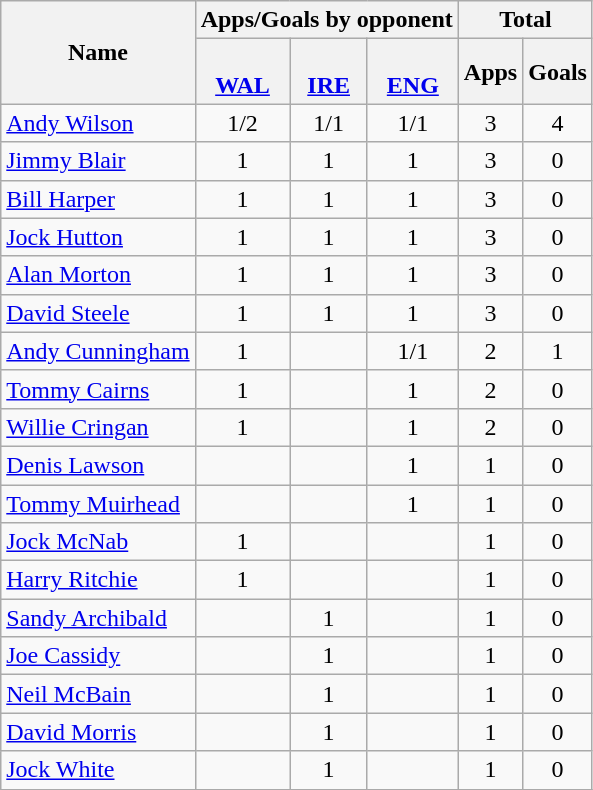<table class="wikitable sortable" style="text-align: center;">
<tr>
<th rowspan=2>Name</th>
<th colspan=3>Apps/Goals by opponent</th>
<th colspan=2>Total</th>
</tr>
<tr>
<th><br><a href='#'>WAL</a></th>
<th><br><a href='#'>IRE</a></th>
<th><br><a href='#'>ENG</a></th>
<th>Apps</th>
<th>Goals</th>
</tr>
<tr>
<td align=left><a href='#'>Andy Wilson</a></td>
<td>1/2</td>
<td>1/1</td>
<td>1/1</td>
<td>3</td>
<td>4</td>
</tr>
<tr>
<td align=left><a href='#'>Jimmy Blair</a></td>
<td>1</td>
<td>1</td>
<td>1</td>
<td>3</td>
<td>0</td>
</tr>
<tr>
<td align=left><a href='#'>Bill Harper</a></td>
<td>1</td>
<td>1</td>
<td>1</td>
<td>3</td>
<td>0</td>
</tr>
<tr>
<td align=left><a href='#'>Jock Hutton</a></td>
<td>1</td>
<td>1</td>
<td>1</td>
<td>3</td>
<td>0</td>
</tr>
<tr>
<td align=left><a href='#'>Alan Morton</a></td>
<td>1</td>
<td>1</td>
<td>1</td>
<td>3</td>
<td>0</td>
</tr>
<tr>
<td align=left><a href='#'>David Steele</a></td>
<td>1</td>
<td>1</td>
<td>1</td>
<td>3</td>
<td>0</td>
</tr>
<tr>
<td align=left><a href='#'>Andy Cunningham</a></td>
<td>1</td>
<td></td>
<td>1/1</td>
<td>2</td>
<td>1</td>
</tr>
<tr>
<td align=left><a href='#'>Tommy Cairns</a></td>
<td>1</td>
<td></td>
<td>1</td>
<td>2</td>
<td>0</td>
</tr>
<tr>
<td align=left><a href='#'>Willie Cringan</a></td>
<td>1</td>
<td></td>
<td>1</td>
<td>2</td>
<td>0</td>
</tr>
<tr>
<td align=left><a href='#'>Denis Lawson</a></td>
<td></td>
<td></td>
<td>1</td>
<td>1</td>
<td>0</td>
</tr>
<tr>
<td align=left><a href='#'>Tommy Muirhead</a></td>
<td></td>
<td></td>
<td>1</td>
<td>1</td>
<td>0</td>
</tr>
<tr>
<td align=left><a href='#'>Jock McNab</a></td>
<td>1</td>
<td></td>
<td></td>
<td>1</td>
<td>0</td>
</tr>
<tr>
<td align=left><a href='#'>Harry Ritchie</a></td>
<td>1</td>
<td></td>
<td></td>
<td>1</td>
<td>0</td>
</tr>
<tr>
<td align=left><a href='#'>Sandy Archibald</a></td>
<td></td>
<td>1</td>
<td></td>
<td>1</td>
<td>0</td>
</tr>
<tr>
<td align=left><a href='#'>Joe Cassidy</a></td>
<td></td>
<td>1</td>
<td></td>
<td>1</td>
<td>0</td>
</tr>
<tr>
<td align=left><a href='#'>Neil McBain</a></td>
<td></td>
<td>1</td>
<td></td>
<td>1</td>
<td>0</td>
</tr>
<tr>
<td align=left><a href='#'>David Morris</a></td>
<td></td>
<td>1</td>
<td></td>
<td>1</td>
<td>0</td>
</tr>
<tr>
<td align=left><a href='#'>Jock White</a></td>
<td></td>
<td>1</td>
<td></td>
<td>1</td>
<td>0</td>
</tr>
<tr>
</tr>
</table>
